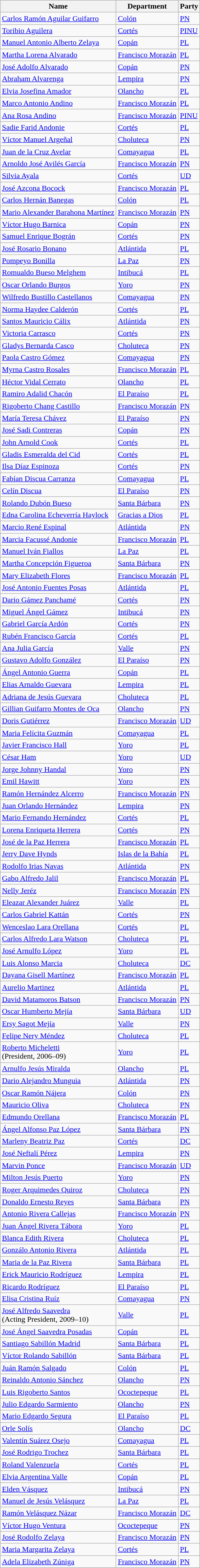<table class="wikitable sortable">
<tr>
<th>Name</th>
<th>Department</th>
<th>Party</th>
</tr>
<tr>
<td><a href='#'>Carlos Ramón Aguilar Guifarro</a></td>
<td><a href='#'>Colón</a></td>
<td><a href='#'>PN</a></td>
</tr>
<tr>
<td><a href='#'>Toribio Aguilera</a></td>
<td><a href='#'>Cortés</a></td>
<td><a href='#'>PINU</a></td>
</tr>
<tr>
<td><a href='#'>Manuel Antonio Alberto Zelaya</a></td>
<td><a href='#'>Copán</a></td>
<td><a href='#'>PL</a></td>
</tr>
<tr>
<td><a href='#'>Martha Lorena Alvarado</a></td>
<td><a href='#'>Francisco Morazán</a></td>
<td><a href='#'>PL</a></td>
</tr>
<tr>
<td><a href='#'>José Adolfo Alvarado</a></td>
<td><a href='#'>Copán</a></td>
<td><a href='#'>PN</a></td>
</tr>
<tr>
<td><a href='#'>Abraham Alvarenga</a></td>
<td><a href='#'>Lempira</a></td>
<td><a href='#'>PN</a></td>
</tr>
<tr>
<td><a href='#'>Elvia Josefina Amador</a></td>
<td><a href='#'>Olancho</a></td>
<td><a href='#'>PL</a></td>
</tr>
<tr>
<td><a href='#'>Marco Antonio Andino</a></td>
<td><a href='#'>Francisco Morazán</a></td>
<td><a href='#'>PL</a></td>
</tr>
<tr>
<td><a href='#'>Ana Rosa Andino</a></td>
<td><a href='#'>Francisco Morazán</a></td>
<td><a href='#'>PINU</a></td>
</tr>
<tr>
<td><a href='#'>Sadie Farid Andonie</a></td>
<td><a href='#'>Cortés</a></td>
<td><a href='#'>PL</a></td>
</tr>
<tr>
<td><a href='#'>Víctor Manuel Argeñal</a></td>
<td><a href='#'>Choluteca</a></td>
<td><a href='#'>PN</a></td>
</tr>
<tr>
<td><a href='#'>Juan de la Cruz Avelar</a></td>
<td><a href='#'>Comayagua</a></td>
<td><a href='#'>PL</a></td>
</tr>
<tr>
<td><a href='#'>Arnoldo José Avilés García</a></td>
<td><a href='#'>Francisco Morazán</a></td>
<td><a href='#'>PN</a></td>
</tr>
<tr>
<td><a href='#'>Silvia Ayala</a></td>
<td><a href='#'>Cortés</a></td>
<td><a href='#'>UD</a></td>
</tr>
<tr>
<td><a href='#'>José Azcona Bocock</a></td>
<td><a href='#'>Francisco Morazán</a></td>
<td><a href='#'>PL</a></td>
</tr>
<tr>
<td><a href='#'>Carlos Hernán Banegas</a></td>
<td><a href='#'>Colón</a></td>
<td><a href='#'>PL</a></td>
</tr>
<tr>
<td><a href='#'>Mario Alexander Barahona Martínez</a></td>
<td><a href='#'>Francisco Morazán</a></td>
<td><a href='#'>PN</a></td>
</tr>
<tr>
<td><a href='#'>Víctor Hugo Barnica</a></td>
<td><a href='#'>Copán</a></td>
<td><a href='#'>PN</a></td>
</tr>
<tr>
<td><a href='#'>Samuel Enrique Bográn</a></td>
<td><a href='#'>Cortés</a></td>
<td><a href='#'>PN</a></td>
</tr>
<tr>
<td><a href='#'>José Rosario Bonano</a></td>
<td><a href='#'>Atlántida</a></td>
<td><a href='#'>PL</a></td>
</tr>
<tr>
<td><a href='#'>Pompeyo Bonilla</a></td>
<td><a href='#'>La Paz</a></td>
<td><a href='#'>PN</a></td>
</tr>
<tr>
<td><a href='#'>Romualdo Bueso Melghem</a></td>
<td><a href='#'>Intibucá</a></td>
<td><a href='#'>PL</a></td>
</tr>
<tr>
<td><a href='#'>Oscar Orlando Burgos</a></td>
<td><a href='#'>Yoro</a></td>
<td><a href='#'>PN</a></td>
</tr>
<tr>
<td><a href='#'>Wilfredo Bustillo Castellanos</a></td>
<td><a href='#'>Comayagua</a></td>
<td><a href='#'>PN</a></td>
</tr>
<tr>
<td><a href='#'>Norma Haydee Calderón</a></td>
<td><a href='#'>Cortés</a></td>
<td><a href='#'>PL</a></td>
</tr>
<tr>
<td><a href='#'>Santos Mauricio Cálix</a></td>
<td><a href='#'>Atlántida</a></td>
<td><a href='#'>PN</a></td>
</tr>
<tr>
<td><a href='#'>Victoria Carrasco</a></td>
<td><a href='#'>Cortés</a></td>
<td><a href='#'>PN</a></td>
</tr>
<tr>
<td><a href='#'>Gladys Bernarda Casco</a></td>
<td><a href='#'>Choluteca</a></td>
<td><a href='#'>PN</a></td>
</tr>
<tr>
<td><a href='#'>Paola Castro Gómez</a></td>
<td><a href='#'>Comayagua</a></td>
<td><a href='#'>PN</a></td>
</tr>
<tr>
<td><a href='#'>Myrna Castro Rosales</a></td>
<td><a href='#'>Francisco Morazán</a></td>
<td><a href='#'>PL</a></td>
</tr>
<tr>
<td><a href='#'>Héctor Vidal Cerrato</a></td>
<td><a href='#'>Olancho</a></td>
<td><a href='#'>PL</a></td>
</tr>
<tr>
<td><a href='#'>Ramiro Adalid Chacón</a></td>
<td><a href='#'>El Paraíso</a></td>
<td><a href='#'>PL</a></td>
</tr>
<tr>
<td><a href='#'>Rigoberto Chang Castillo</a></td>
<td><a href='#'>Francisco Morazán</a></td>
<td><a href='#'>PN</a></td>
</tr>
<tr>
<td><a href='#'>María Teresa Chávez</a></td>
<td><a href='#'>El Paraíso</a></td>
<td><a href='#'>PN</a></td>
</tr>
<tr>
<td><a href='#'>José Sadi Contreras</a></td>
<td><a href='#'>Copán</a></td>
<td><a href='#'>PN</a></td>
</tr>
<tr>
<td><a href='#'>John Arnold Cook</a></td>
<td><a href='#'>Cortés</a></td>
<td><a href='#'>PL</a></td>
</tr>
<tr>
<td><a href='#'>Gladis Esmeralda del Cid</a></td>
<td><a href='#'>Cortés</a></td>
<td><a href='#'>PL</a></td>
</tr>
<tr>
<td><a href='#'>Ilsa Díaz Espinoza</a></td>
<td><a href='#'>Cortés</a></td>
<td><a href='#'>PN</a></td>
</tr>
<tr>
<td><a href='#'>Fabían Discua Carranza</a></td>
<td><a href='#'>Comayagua</a></td>
<td><a href='#'>PL</a></td>
</tr>
<tr>
<td><a href='#'>Celín Discua</a></td>
<td><a href='#'>El Paraíso</a></td>
<td><a href='#'>PN</a></td>
</tr>
<tr>
<td><a href='#'>Rolando Dubón Bueso</a></td>
<td><a href='#'>Santa Bárbara</a></td>
<td><a href='#'>PN</a></td>
</tr>
<tr>
<td><a href='#'>Edna Carolina Echeverría Haylock</a></td>
<td><a href='#'>Gracias a Dios</a></td>
<td><a href='#'>PL</a></td>
</tr>
<tr>
<td><a href='#'>Marcio René Espinal</a></td>
<td><a href='#'>Atlántida</a></td>
<td><a href='#'>PN</a></td>
</tr>
<tr>
<td><a href='#'>Marcia Facussé Andonie</a></td>
<td><a href='#'>Francisco Morazán</a></td>
<td><a href='#'>PL</a></td>
</tr>
<tr>
<td><a href='#'>Manuel Iván Fiallos</a></td>
<td><a href='#'>La Paz</a></td>
<td><a href='#'>PL</a></td>
</tr>
<tr>
<td><a href='#'>Martha Concepción Figueroa</a></td>
<td><a href='#'>Santa Bárbara</a></td>
<td><a href='#'>PN</a></td>
</tr>
<tr>
<td><a href='#'>Mary Elizabeth Flores</a></td>
<td><a href='#'>Francisco Morazán</a></td>
<td><a href='#'>PL</a></td>
</tr>
<tr>
<td><a href='#'>José Antonio Fuentes Posas</a></td>
<td><a href='#'>Atlántida</a></td>
<td><a href='#'>PL</a></td>
</tr>
<tr>
<td><a href='#'>Dario Gámez Panchamé</a></td>
<td><a href='#'>Cortés</a></td>
<td><a href='#'>PN</a></td>
</tr>
<tr>
<td><a href='#'>Miguel Ángel Gámez</a></td>
<td><a href='#'>Intibucá</a></td>
<td><a href='#'>PN</a></td>
</tr>
<tr>
<td><a href='#'>Gabriel García Ardón</a></td>
<td><a href='#'>Cortés</a></td>
<td><a href='#'>PN</a></td>
</tr>
<tr>
<td><a href='#'>Rubén Francisco García</a></td>
<td><a href='#'>Cortés</a></td>
<td><a href='#'>PL</a></td>
</tr>
<tr>
<td><a href='#'>Ana Julia García</a></td>
<td><a href='#'>Valle</a></td>
<td><a href='#'>PN</a></td>
</tr>
<tr>
<td><a href='#'>Gustavo Adolfo González</a></td>
<td><a href='#'>El Paraíso</a></td>
<td><a href='#'>PN</a></td>
</tr>
<tr>
<td><a href='#'>Ángel Antonio Guerra</a></td>
<td><a href='#'>Copán</a></td>
<td><a href='#'>PL</a></td>
</tr>
<tr>
<td><a href='#'>Elias Arnaldo Guevara</a></td>
<td><a href='#'>Lempira</a></td>
<td><a href='#'>PL</a></td>
</tr>
<tr>
<td><a href='#'>Adriana de Jesús Guevara</a></td>
<td><a href='#'>Choluteca</a></td>
<td><a href='#'>PL</a></td>
</tr>
<tr>
<td><a href='#'>Gillian Guifarro Montes de Oca</a></td>
<td><a href='#'>Olancho</a></td>
<td><a href='#'>PN</a></td>
</tr>
<tr>
<td><a href='#'>Doris Gutiérrez</a></td>
<td><a href='#'>Francisco Morazán</a></td>
<td><a href='#'>UD</a></td>
</tr>
<tr>
<td><a href='#'>Maria Felícita Guzmán</a></td>
<td><a href='#'>Comayagua</a></td>
<td><a href='#'>PL</a></td>
</tr>
<tr>
<td><a href='#'>Javier Francisco Hall</a></td>
<td><a href='#'>Yoro</a></td>
<td><a href='#'>PL</a></td>
</tr>
<tr>
<td><a href='#'>César Ham</a></td>
<td><a href='#'>Yoro</a></td>
<td><a href='#'>UD</a></td>
</tr>
<tr>
<td><a href='#'>Jorge Johnny Handal</a></td>
<td><a href='#'>Yoro</a></td>
<td><a href='#'>PN</a></td>
</tr>
<tr>
<td><a href='#'>Emil Hawitt</a></td>
<td><a href='#'>Yoro</a></td>
<td><a href='#'>PN</a></td>
</tr>
<tr>
<td><a href='#'>Ramón Hernández Alcerro</a></td>
<td><a href='#'>Francisco Morazán</a></td>
<td><a href='#'>PN</a></td>
</tr>
<tr>
<td><a href='#'>Juan Orlando Hernández</a></td>
<td><a href='#'>Lempira</a></td>
<td><a href='#'>PN</a></td>
</tr>
<tr>
<td><a href='#'>Mario Fernando Hernández</a></td>
<td><a href='#'>Cortés</a></td>
<td><a href='#'>PL</a></td>
</tr>
<tr>
<td><a href='#'>Lorena Enriqueta Herrera</a></td>
<td><a href='#'>Cortés</a></td>
<td><a href='#'>PN</a></td>
</tr>
<tr>
<td><a href='#'>José de la Paz Herrera</a></td>
<td><a href='#'>Francisco Morazán</a></td>
<td><a href='#'>PL</a></td>
</tr>
<tr>
<td><a href='#'>Jerry Dave Hynds</a></td>
<td><a href='#'>Islas de la Bahía</a></td>
<td><a href='#'>PL</a></td>
</tr>
<tr>
<td><a href='#'>Rodolfo Irias Navas</a></td>
<td><a href='#'>Atlántida</a></td>
<td><a href='#'>PN</a></td>
</tr>
<tr>
<td><a href='#'>Gabo Alfredo Jalil</a></td>
<td><a href='#'>Francisco Morazán</a></td>
<td><a href='#'>PL</a></td>
</tr>
<tr>
<td><a href='#'>Nelly Jeréz</a></td>
<td><a href='#'>Francisco Morazán</a></td>
<td><a href='#'>PN</a></td>
</tr>
<tr>
<td><a href='#'>Eleazar Alexander Juárez</a></td>
<td><a href='#'>Valle</a></td>
<td><a href='#'>PL</a></td>
</tr>
<tr>
<td><a href='#'>Carlos Gabriel Kattán</a></td>
<td><a href='#'>Cortés</a></td>
<td><a href='#'>PN</a></td>
</tr>
<tr>
<td><a href='#'>Wenceslao Lara Orellana</a></td>
<td><a href='#'>Cortés</a></td>
<td><a href='#'>PL</a></td>
</tr>
<tr>
<td><a href='#'>Carlos Alfredo Lara Watson</a></td>
<td><a href='#'>Choluteca</a></td>
<td><a href='#'>PL</a></td>
</tr>
<tr>
<td><a href='#'>José Arnulfo López</a></td>
<td><a href='#'>Yoro</a></td>
<td><a href='#'>PL</a></td>
</tr>
<tr>
<td><a href='#'>Luis Alonso Marcia</a></td>
<td><a href='#'>Choluteca</a></td>
<td><a href='#'>DC</a></td>
</tr>
<tr>
<td><a href='#'>Dayana Gisell Martínez</a></td>
<td><a href='#'>Francisco Morazán</a></td>
<td><a href='#'>PL</a></td>
</tr>
<tr>
<td><a href='#'>Aurelio Martinez</a></td>
<td><a href='#'>Atlántida</a></td>
<td><a href='#'>PL</a></td>
</tr>
<tr>
<td><a href='#'>David Matamoros Batson</a></td>
<td><a href='#'>Francisco Morazán</a></td>
<td><a href='#'>PN</a></td>
</tr>
<tr>
<td><a href='#'>Oscar Humberto Mejía</a></td>
<td><a href='#'>Santa Bárbara</a></td>
<td><a href='#'>UD</a></td>
</tr>
<tr>
<td><a href='#'>Ersy Sagot Mejía</a></td>
<td><a href='#'>Valle</a></td>
<td><a href='#'>PN</a></td>
</tr>
<tr>
<td><a href='#'>Felipe Nery Méndez</a></td>
<td><a href='#'>Choluteca</a></td>
<td><a href='#'>PL</a></td>
</tr>
<tr>
<td><a href='#'>Roberto Micheletti</a><br>(President, 2006–09)</td>
<td><a href='#'>Yoro</a></td>
<td><a href='#'>PL</a></td>
</tr>
<tr>
<td><a href='#'>Arnulfo Jesús Miralda</a></td>
<td><a href='#'>Olancho</a></td>
<td><a href='#'>PL</a></td>
</tr>
<tr>
<td><a href='#'>Dario Alejandro Munguia</a></td>
<td><a href='#'>Atlántida</a></td>
<td><a href='#'>PN</a></td>
</tr>
<tr>
<td><a href='#'>Oscar Ramón Nájera</a></td>
<td><a href='#'>Colón</a></td>
<td><a href='#'>PN</a></td>
</tr>
<tr>
<td><a href='#'>Mauricio Oliva</a></td>
<td><a href='#'>Choluteca</a></td>
<td><a href='#'>PN</a></td>
</tr>
<tr>
<td><a href='#'>Edmundo Orellana</a></td>
<td><a href='#'>Francisco Morazán</a></td>
<td><a href='#'>PL</a></td>
</tr>
<tr>
<td><a href='#'>Ángel Alfonso Paz López</a></td>
<td><a href='#'>Santa Bárbara</a></td>
<td><a href='#'>PN</a></td>
</tr>
<tr>
<td><a href='#'>Marleny Beatriz Paz</a></td>
<td><a href='#'>Cortés</a></td>
<td><a href='#'>DC</a></td>
</tr>
<tr>
<td><a href='#'>José Neftalí Pérez</a></td>
<td><a href='#'>Lempira</a></td>
<td><a href='#'>PN</a></td>
</tr>
<tr>
<td><a href='#'>Marvin Ponce</a></td>
<td><a href='#'>Francisco Morazán</a></td>
<td><a href='#'>UD</a></td>
</tr>
<tr>
<td><a href='#'>Milton Jesús Puerto</a></td>
<td><a href='#'>Yoro</a></td>
<td><a href='#'>PN</a></td>
</tr>
<tr>
<td><a href='#'>Roger Arquimedes Quiroz</a></td>
<td><a href='#'>Choluteca</a></td>
<td><a href='#'>PN</a></td>
</tr>
<tr>
<td><a href='#'>Donaldo Ernesto Reyes</a></td>
<td><a href='#'>Santa Bárbara</a></td>
<td><a href='#'>PN</a></td>
</tr>
<tr>
<td><a href='#'>Antonio Rivera Callejas</a></td>
<td><a href='#'>Francisco Morazán</a></td>
<td><a href='#'>PN</a></td>
</tr>
<tr>
<td><a href='#'>Juan Ángel Rivera Tábora</a></td>
<td><a href='#'>Yoro</a></td>
<td><a href='#'>PL</a></td>
</tr>
<tr>
<td><a href='#'>Blanca Edith Rivera</a></td>
<td><a href='#'>Choluteca</a></td>
<td><a href='#'>PL</a></td>
</tr>
<tr>
<td><a href='#'>Gonzálo Antonio Rivera</a></td>
<td><a href='#'>Atlántida</a></td>
<td><a href='#'>PL</a></td>
</tr>
<tr>
<td><a href='#'>Maria de la Paz Rivera</a></td>
<td><a href='#'>Santa Bárbara</a></td>
<td><a href='#'>PL</a></td>
</tr>
<tr>
<td><a href='#'>Erick Mauricio Rodríguez</a></td>
<td><a href='#'>Lempira</a></td>
<td><a href='#'>PL</a></td>
</tr>
<tr>
<td><a href='#'>Ricardo Rodríguez</a></td>
<td><a href='#'>El Paraíso</a></td>
<td><a href='#'>PL</a></td>
</tr>
<tr>
<td><a href='#'>Elisa Cristina Ruíz</a></td>
<td><a href='#'>Comayagua</a></td>
<td><a href='#'>PN</a></td>
</tr>
<tr>
<td><a href='#'>José Alfredo Saavedra</a><br> (Acting President, 2009–10)</td>
<td><a href='#'>Valle</a></td>
<td><a href='#'>PL</a></td>
</tr>
<tr>
<td><a href='#'>José Ángel Saavedra Posadas</a></td>
<td><a href='#'>Copán</a></td>
<td><a href='#'>PL</a></td>
</tr>
<tr>
<td><a href='#'>Santiago Sabillón Madrid</a></td>
<td><a href='#'>Santa Bárbara</a></td>
<td><a href='#'>PL</a></td>
</tr>
<tr>
<td><a href='#'>Víctor Rolando Sabillón</a></td>
<td><a href='#'>Santa Bárbara</a></td>
<td><a href='#'>PL</a></td>
</tr>
<tr>
<td><a href='#'>Juán Ramón Salgado</a></td>
<td><a href='#'>Colón</a></td>
<td><a href='#'>PL</a></td>
</tr>
<tr>
<td><a href='#'>Reinaldo Antonio Sánchez</a></td>
<td><a href='#'>Olancho</a></td>
<td><a href='#'>PN</a></td>
</tr>
<tr>
<td><a href='#'>Luis Rigoberto Santos</a></td>
<td><a href='#'>Ococtepeque</a></td>
<td><a href='#'>PL</a></td>
</tr>
<tr>
<td><a href='#'>Julio Edgardo Sarmiento</a></td>
<td><a href='#'>Olancho</a></td>
<td><a href='#'>PN</a></td>
</tr>
<tr>
<td><a href='#'>Mario Edgardo Segura</a></td>
<td><a href='#'>El Paraíso</a></td>
<td><a href='#'>PL</a></td>
</tr>
<tr>
<td><a href='#'>Orle Solís</a></td>
<td><a href='#'>Olancho</a></td>
<td><a href='#'>DC</a></td>
</tr>
<tr>
<td><a href='#'>Valentín Suárez Osejo</a></td>
<td><a href='#'>Comayagua</a></td>
<td><a href='#'>PL</a></td>
</tr>
<tr>
<td><a href='#'>José Rodrigo Trochez</a></td>
<td><a href='#'>Santa Bárbara</a></td>
<td><a href='#'>PL</a></td>
</tr>
<tr>
<td><a href='#'>Roland Valenzuela</a></td>
<td><a href='#'>Cortés</a></td>
<td><a href='#'>PL</a></td>
</tr>
<tr>
<td><a href='#'>Elvia Argentina Valle</a></td>
<td><a href='#'>Copán</a></td>
<td><a href='#'>PL</a></td>
</tr>
<tr>
<td><a href='#'>Elden Vásquez</a></td>
<td><a href='#'>Intibucá</a></td>
<td><a href='#'>PN</a></td>
</tr>
<tr>
<td><a href='#'>Manuel de Jesús Velásquez</a></td>
<td><a href='#'>La Paz</a></td>
<td><a href='#'>PL</a></td>
</tr>
<tr>
<td><a href='#'>Ramón Velásquez Názar</a></td>
<td><a href='#'>Francisco Morazán</a></td>
<td><a href='#'>DC</a></td>
</tr>
<tr>
<td><a href='#'>Víctor Hugo Ventura</a></td>
<td><a href='#'>Ococtepeque</a></td>
<td><a href='#'>PN</a></td>
</tr>
<tr>
<td><a href='#'>José Rodolfo Zelaya</a></td>
<td><a href='#'>Francisco Morazán</a></td>
<td><a href='#'>PN</a></td>
</tr>
<tr>
<td><a href='#'>Maria Margarita Zelaya</a></td>
<td><a href='#'>Cortés</a></td>
<td><a href='#'>PL</a></td>
</tr>
<tr>
<td><a href='#'>Adela Elizabeth Zúniga</a></td>
<td><a href='#'>Francisco Morazán</a></td>
<td><a href='#'>PN</a></td>
</tr>
</table>
